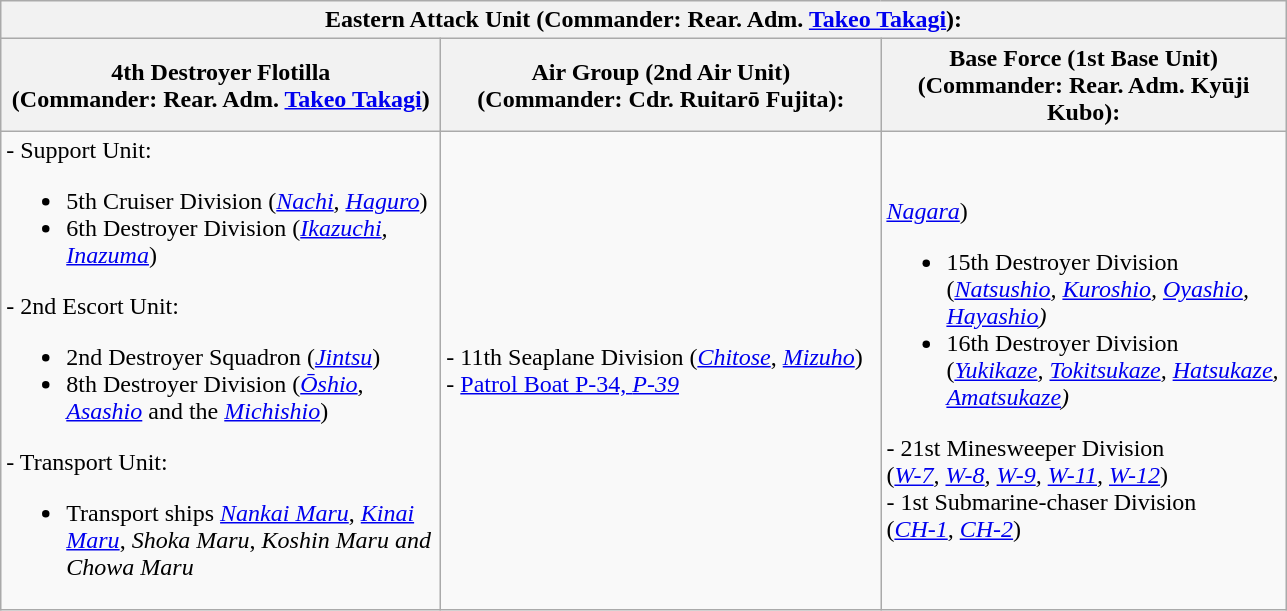<table class="wikitable" style="width: 858px">
<tr>
<th colspan="3">Eastern Attack Unit (Commander: Rear. Adm. <a href='#'>Takeo Takagi</a>):</th>
</tr>
<tr>
<th>4th Destroyer Flotilla<br>(Commander: Rear. Adm. <a href='#'>Takeo Takagi</a>)</th>
<th><strong>Air Group (</strong>2nd Air Unit)<br>(Commander: Cdr. Ruitarō Fujita):</th>
<th><strong>Base Force</strong> (1st Base Unit)<br>(Commander: Rear. Adm. Kyūji Kubo):</th>
</tr>
<tr style="width: 286px">
<td style="width: 286px">- Support Unit:<br><ul><li>5th Cruiser Division (<a href='#'><em>Nachi</em></a>, <a href='#'><em>Haguro</em></a>)</li><li>6th Destroyer Division (<em><a href='#'>Ikazuchi</a>, <a href='#'>Inazuma</a></em>)</li></ul>- 2nd Escort Unit:<ul><li>2nd Destroyer Squadron (<a href='#'><em>Jintsu</em></a>)</li><li>8th Destroyer Division (<a href='#'><em>Ōshio</em></a>, <a href='#'><em>Asashio</em></a> and the <a href='#'><em>Michishio</em></a>)</li></ul>- Transport Unit:<ul><li>Transport ships <em><a href='#'>Nankai Maru</a></em>, <em><a href='#'>Kinai Maru</a></em>, <em>Shoka Maru</em>, <em>Koshin Maru and Chowa Maru</em></li></ul></td>
<td style="width: 286px">- 11th Seaplane Division (<a href='#'><em>Chitose</em></a>, <a href='#'><em>Mizuho</em></a>)<br>- <a href='#'>Patrol Boat P-34, <em>P-39</em></a></td>
<td><em><a href='#'>Nagara</a></em>)<br><ul><li>15th Destroyer Division (<em><a href='#'>Natsushio</a>, <a href='#'>Kuroshio</a>, <a href='#'>Oyashio</a>, <a href='#'>Hayashio</a>)</em></li><li>16th Destroyer Division (<em><a href='#'>Yukikaze</a>, <a href='#'>Tokitsukaze</a>, <a href='#'>Hatsukaze</a>, <a href='#'>Amatsukaze</a>)</em></li></ul>- 21st Minesweeper Division<br>(<em><a href='#'>W-7</a>, <a href='#'>W-8</a>, <a href='#'>W-9</a>, <a href='#'>W-11</a>, <a href='#'>W-12</a></em>)<br>- 1st Submarine-chaser Division<br>(<a href='#'><em>CH-1</em></a><em>, <a href='#'>CH-2</a></em>)</td>
</tr>
</table>
